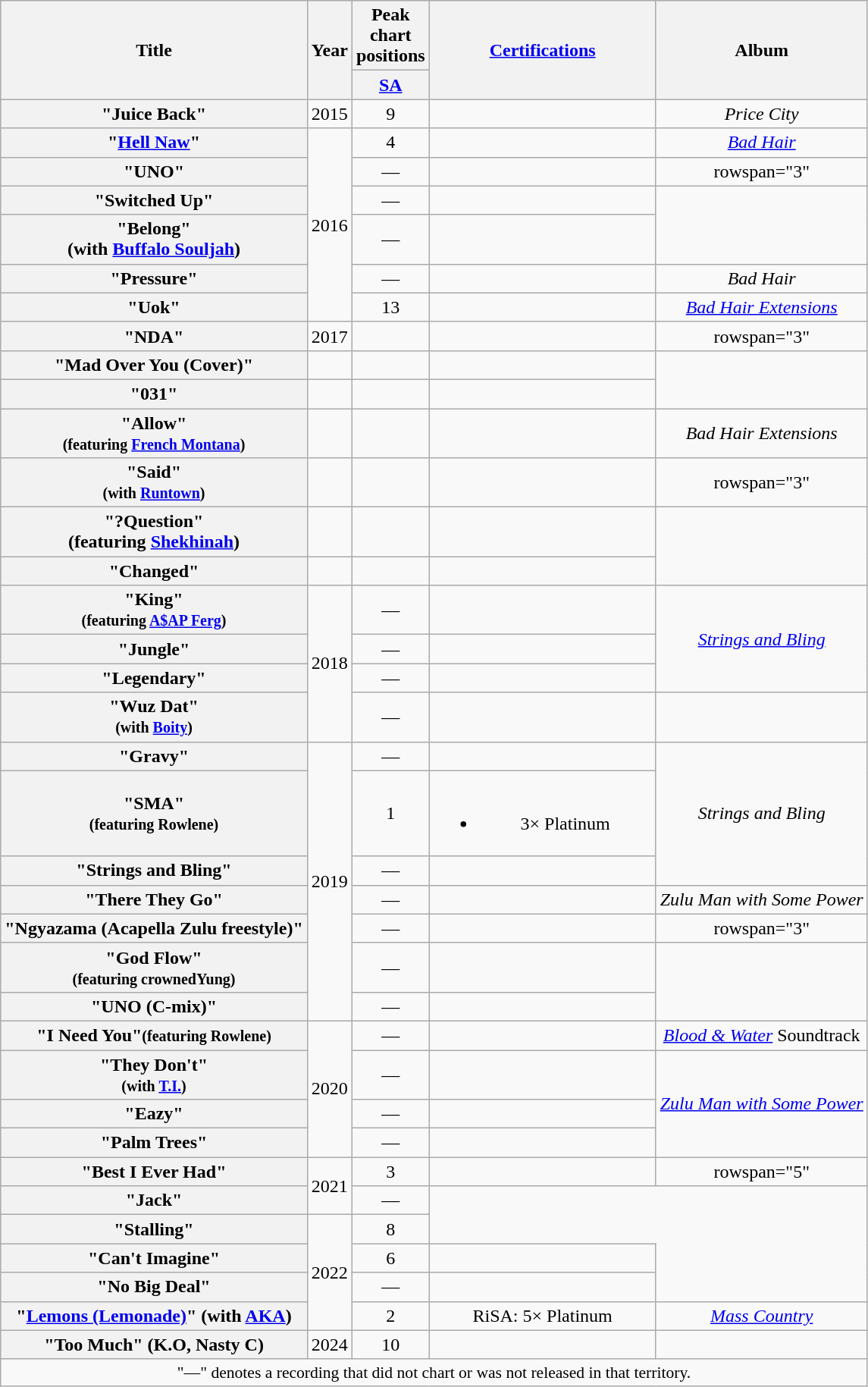<table class="wikitable plainrowheaders" style="text-align:center;">
<tr>
<th scope="col" rowspan="2">Title</th>
<th scope="col" rowspan="2">Year</th>
<th scope="col" colspan="1">Peak chart positions</th>
<th scope="col" rowspan="2" style="width:12em;"><a href='#'>Certifications</a></th>
<th scope="col" rowspan="2">Album</th>
</tr>
<tr>
<th scope="col" style="width:3em;font-size:100%;"><a href='#'>SA</a><br></th>
</tr>
<tr>
<th scope="row">"Juice Back"</th>
<td>2015</td>
<td>9</td>
<td></td>
<td><em>Price City</em></td>
</tr>
<tr>
<th scope="row">"<a href='#'>Hell Naw</a>"</th>
<td rowspan="6">2016</td>
<td>4</td>
<td></td>
<td><em><a href='#'>Bad Hair</a></em></td>
</tr>
<tr>
<th scope="row">"UNO"</th>
<td>—</td>
<td></td>
<td>rowspan="3" </td>
</tr>
<tr>
<th scope="row">"Switched Up"</th>
<td>—</td>
<td></td>
</tr>
<tr>
<th scope="row">"Belong"<br>(with <a href='#'>Buffalo Souljah</a>)</th>
<td>—</td>
<td></td>
</tr>
<tr>
<th scope="row">"Pressure"</th>
<td>—</td>
<td></td>
<td><em>Bad Hair</em></td>
</tr>
<tr>
<th scope="row">"Uok"</th>
<td>13</td>
<td></td>
<td><em><a href='#'>Bad Hair Extensions</a></em></td>
</tr>
<tr>
<th scope="row">"NDA"</th>
<td>2017</td>
<td></td>
<td></td>
<td>rowspan="3" </td>
</tr>
<tr>
<th scope="row">"Mad Over You (Cover)"</th>
<td></td>
<td></td>
<td></td>
</tr>
<tr>
<th scope="row">"031"</th>
<td></td>
<td></td>
<td></td>
</tr>
<tr>
<th scope="row">"Allow"<br><small>(featuring <a href='#'>French Montana</a>)</small></th>
<td></td>
<td></td>
<td></td>
<td><em>Bad Hair Extensions</em></td>
</tr>
<tr>
<th scope="row">"Said"<br><small>(with <a href='#'>Runtown</a>)</small></th>
<td></td>
<td></td>
<td></td>
<td>rowspan="3" </td>
</tr>
<tr>
<th scope="row">"?Question"<br>(featuring <a href='#'>Shekhinah</a>)</th>
<td></td>
<td></td>
<td></td>
</tr>
<tr>
<th scope="row">"Changed"</th>
<td></td>
<td></td>
<td></td>
</tr>
<tr>
<th scope="row">"King"<br><small>(featuring <a href='#'>A$AP Ferg</a>)</small></th>
<td rowspan="4">2018</td>
<td>—</td>
<td></td>
<td rowspan="3"><em><a href='#'>Strings and Bling</a></em></td>
</tr>
<tr>
<th scope="row">"Jungle"</th>
<td>—</td>
<td></td>
</tr>
<tr>
<th scope="row">"Legendary"</th>
<td>—</td>
<td></td>
</tr>
<tr>
<th scope="row">"Wuz Dat"<br><small>(with <a href='#'>Boity</a>)</small></th>
<td>—</td>
<td></td>
<td></td>
</tr>
<tr>
<th scope="row">"Gravy"</th>
<td rowspan="7">2019</td>
<td>—</td>
<td></td>
<td rowspan="3"><em>Strings and Bling</em></td>
</tr>
<tr>
<th scope= "row">"SMA"<br><small>(featuring Rowlene)</small></th>
<td>1</td>
<td><br><ul><li>3× Platinum</li></ul></td>
</tr>
<tr>
<th scope="row">"Strings and Bling"</th>
<td>—</td>
<td></td>
</tr>
<tr>
<th scope="row">"There They Go"</th>
<td>—</td>
<td></td>
<td><em>Zulu Man with Some Power</em></td>
</tr>
<tr>
<th scope="row">"Ngyazama (Acapella Zulu freestyle)"</th>
<td>—</td>
<td></td>
<td>rowspan="3" </td>
</tr>
<tr>
<th scope="row">"God Flow"<br><small>(featuring crownedYung)</small></th>
<td>—</td>
<td></td>
</tr>
<tr>
<th scope="row">"UNO (C-mix)"</th>
<td>—</td>
<td></td>
</tr>
<tr>
<th scope="row">"I Need You"<small>(featuring Rowlene)</small></th>
<td rowspan="4">2020</td>
<td>—</td>
<td></td>
<td><em><a href='#'>Blood & Water</a></em> Soundtrack</td>
</tr>
<tr>
<th scope="row">"They Don't"<br><small>(with <a href='#'>T.I.</a>)</small></th>
<td>—</td>
<td></td>
<td rowspan="3"><em><a href='#'>Zulu Man with Some Power</a></em></td>
</tr>
<tr>
<th scope="row">"Eazy"</th>
<td>—</td>
<td></td>
</tr>
<tr>
<th scope="row">"Palm Trees"</th>
<td>—</td>
<td></td>
</tr>
<tr>
<th scope="row">"Best I Ever Had"</th>
<td rowspan="2">2021</td>
<td>3</td>
<td></td>
<td>rowspan="5" </td>
</tr>
<tr>
<th scope="row">"Jack"</th>
<td>—</td>
</tr>
<tr>
<th scope="row">"Stalling"</th>
<td rowspan="4">2022</td>
<td>8</td>
</tr>
<tr>
<th scope="row">"Can't Imagine"</th>
<td>6</td>
<td></td>
</tr>
<tr>
<th scope="row">"No Big Deal"</th>
<td>—</td>
<td></td>
</tr>
<tr>
<th scope="row">"<a href='#'>Lemons (Lemonade)</a>" (with <a href='#'>AKA</a>)</th>
<td>2</td>
<td>RiSA: 5× Platinum</td>
<td><em><a href='#'>Mass Country</a></em></td>
</tr>
<tr>
<th scope="row">"Too Much" (K.O, Nasty C)</th>
<td>2024</td>
<td>10</td>
<td></td>
<td></td>
</tr>
<tr>
<td colspan="7" style="font-size:90%">"—" denotes a recording that did not chart or was not released in that territory.</td>
</tr>
</table>
